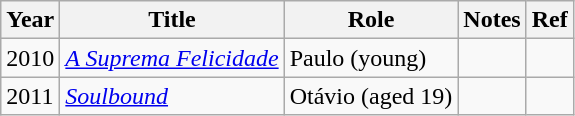<table class="wikitable sortable">
<tr>
<th>Year</th>
<th>Title</th>
<th>Role</th>
<th class="unsortable">Notes</th>
<th class="unsortable">Ref</th>
</tr>
<tr>
<td>2010</td>
<td><em><a href='#'>A Suprema Felicidade</a></em></td>
<td>Paulo (young)</td>
<td></td>
<td></td>
</tr>
<tr>
<td>2011</td>
<td><em><a href='#'>Soulbound</a></em></td>
<td>Otávio (aged 19)</td>
<td></td>
<td></td>
</tr>
</table>
